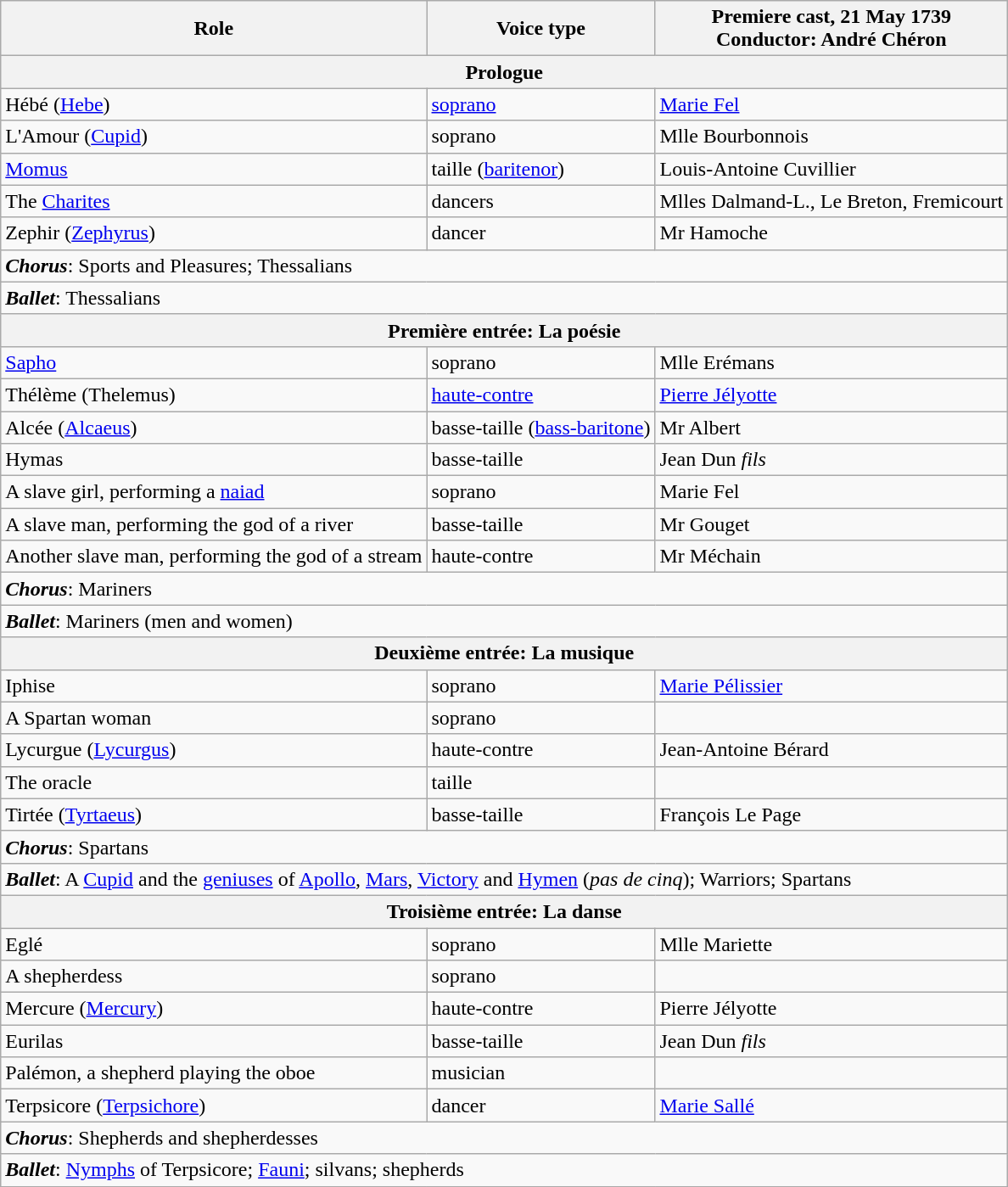<table class="wikitable">
<tr>
<th>Role</th>
<th>Voice type</th>
<th>Premiere cast, 21 May 1739<br>Conductor: André Chéron</th>
</tr>
<tr>
<th colspan="4"><strong>Prologue</strong></th>
</tr>
<tr>
<td>Hébé (<a href='#'>Hebe</a>)</td>
<td><a href='#'>soprano</a></td>
<td><a href='#'>Marie Fel</a></td>
</tr>
<tr>
<td>L'Amour (<a href='#'>Cupid</a>)</td>
<td>soprano</td>
<td>Mlle Bourbonnois</td>
</tr>
<tr>
<td><a href='#'>Momus</a></td>
<td>taille (<a href='#'>baritenor</a>)</td>
<td>Louis-Antoine Cuvillier</td>
</tr>
<tr>
<td>The <a href='#'>Charites</a></td>
<td>dancers</td>
<td>Mlles Dalmand-L., Le Breton, Fremicourt</td>
</tr>
<tr>
<td>Zephir (<a href='#'>Zephyrus</a>)</td>
<td>dancer</td>
<td>Mr Hamoche</td>
</tr>
<tr>
<td colspan="3"><strong><em>Chorus</em></strong>: Sports and Pleasures; Thessalians</td>
</tr>
<tr>
<td colspan="3"><strong><em>Ballet</em></strong>: Thessalians</td>
</tr>
<tr>
<th colspan="4"><strong>Première entrée: La poésie</strong></th>
</tr>
<tr>
<td><a href='#'>Sapho</a></td>
<td>soprano</td>
<td>Mlle Erémans</td>
</tr>
<tr>
<td>Thélème (Thelemus)</td>
<td><a href='#'>haute-contre</a></td>
<td><a href='#'>Pierre Jélyotte</a></td>
</tr>
<tr>
<td>Alcée (<a href='#'>Alcaeus</a>)</td>
<td>basse-taille (<a href='#'>bass-baritone</a>)</td>
<td>Mr Albert</td>
</tr>
<tr>
<td>Hymas</td>
<td>basse-taille</td>
<td>Jean Dun <em>fils</em></td>
</tr>
<tr>
<td>A slave girl, performing a <a href='#'>naiad</a></td>
<td>soprano</td>
<td>Marie Fel</td>
</tr>
<tr>
<td>A slave man, performing the god of a river</td>
<td>basse-taille</td>
<td>Mr Gouget</td>
</tr>
<tr>
<td>Another slave man, performing the god of a stream</td>
<td>haute-contre</td>
<td>Mr Méchain</td>
</tr>
<tr>
<td colspan="3"><strong><em>Chorus</em></strong>: Mariners</td>
</tr>
<tr>
<td colspan="3"><strong><em>Ballet</em></strong>: Mariners (men and women)</td>
</tr>
<tr>
<th colspan="4"><strong>Deuxième entrée: La musique</strong></th>
</tr>
<tr>
<td>Iphise</td>
<td>soprano</td>
<td><a href='#'>Marie Pélissier</a></td>
</tr>
<tr>
<td>A Spartan woman</td>
<td>soprano</td>
<td></td>
</tr>
<tr>
<td>Lycurgue (<a href='#'>Lycurgus</a>)</td>
<td>haute-contre</td>
<td>Jean-Antoine Bérard</td>
</tr>
<tr>
<td>The oracle</td>
<td>taille</td>
<td></td>
</tr>
<tr>
<td>Tirtée (<a href='#'>Tyrtaeus</a>)</td>
<td>basse-taille</td>
<td>François Le Page</td>
</tr>
<tr>
<td colspan="3"><strong><em>Chorus</em></strong>: Spartans</td>
</tr>
<tr>
<td colspan="3"><strong><em>Ballet</em></strong>: A <a href='#'>Cupid</a> and the <a href='#'>geniuses</a> of <a href='#'>Apollo</a>, <a href='#'>Mars</a>, <a href='#'>Victory</a> and <a href='#'>Hymen</a> (<em>pas de cinq</em>); Warriors; Spartans</td>
</tr>
<tr>
<th colspan="4"><strong>Troisième entrée: La danse</strong></th>
</tr>
<tr>
<td>Eglé</td>
<td>soprano</td>
<td>Mlle Mariette</td>
</tr>
<tr>
<td>A shepherdess</td>
<td>soprano</td>
<td></td>
</tr>
<tr>
<td>Mercure (<a href='#'>Mercury</a>)</td>
<td>haute-contre</td>
<td>Pierre Jélyotte</td>
</tr>
<tr>
<td>Eurilas</td>
<td>basse-taille</td>
<td>Jean Dun <em>fils</em></td>
</tr>
<tr>
<td>Palémon, a shepherd playing the oboe</td>
<td>musician</td>
<td></td>
</tr>
<tr>
<td>Terpsicore  (<a href='#'>Terpsichore</a>)</td>
<td>dancer</td>
<td><a href='#'>Marie Sallé</a></td>
</tr>
<tr>
<td colspan="3"><strong><em>Chorus</em></strong>: Shepherds and shepherdesses</td>
</tr>
<tr>
<td colspan="3"><strong><em>Ballet</em></strong>: <a href='#'>Nymphs</a> of Terpsicore; <a href='#'>Fauni</a>; silvans; shepherds</td>
</tr>
<tr>
</tr>
</table>
